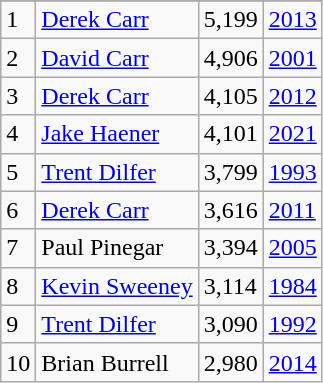<table class="wikitable">
<tr>
</tr>
<tr>
<td>1</td>
<td><a href='#'>Derek Carr</a></td>
<td><abbr>5,199</abbr></td>
<td><a href='#'>2013</a></td>
</tr>
<tr>
<td>2</td>
<td><a href='#'>David Carr</a></td>
<td><abbr>4,906</abbr></td>
<td><a href='#'>2001</a></td>
</tr>
<tr>
<td>3</td>
<td><a href='#'>Derek Carr</a></td>
<td><abbr>4,105</abbr></td>
<td><a href='#'>2012</a></td>
</tr>
<tr>
<td>4</td>
<td><a href='#'>Jake Haener</a></td>
<td><abbr>4,101</abbr></td>
<td><a href='#'>2021</a></td>
</tr>
<tr>
<td>5</td>
<td><a href='#'>Trent Dilfer</a></td>
<td><abbr>3,799</abbr></td>
<td><a href='#'>1993</a></td>
</tr>
<tr>
<td>6</td>
<td><a href='#'>Derek Carr</a></td>
<td><abbr>3,616</abbr></td>
<td><a href='#'>2011</a></td>
</tr>
<tr>
<td>7</td>
<td>Paul Pinegar</td>
<td><abbr>3,394</abbr></td>
<td><a href='#'>2005</a></td>
</tr>
<tr>
<td>8</td>
<td><a href='#'>Kevin Sweeney</a></td>
<td><abbr>3,114</abbr></td>
<td><a href='#'>1984</a></td>
</tr>
<tr>
<td>9</td>
<td><a href='#'>Trent Dilfer</a></td>
<td><abbr>3,090</abbr></td>
<td><a href='#'>1992</a></td>
</tr>
<tr>
<td>10</td>
<td>Brian Burrell</td>
<td><abbr>2,980</abbr></td>
<td><a href='#'>2014</a></td>
</tr>
</table>
